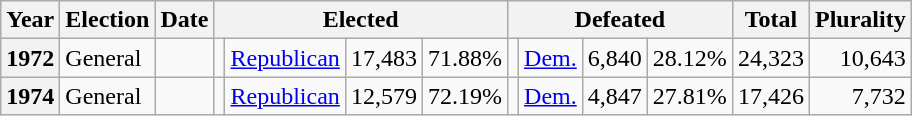<table class=wikitable>
<tr>
<th>Year</th>
<th>Election</th>
<th>Date</th>
<th ! colspan="4">Elected</th>
<th ! colspan="4">Defeated</th>
<th>Total</th>
<th>Plurality</th>
</tr>
<tr>
<th valign="top">1972</th>
<td valign="top">General</td>
<td valign="top"></td>
<td valign="top"></td>
<td valign="top" ><a href='#'>Republican</a></td>
<td valign="top" align="right">17,483</td>
<td valign="top" align="right">71.88%</td>
<td valign="top"></td>
<td><a href='#'>Dem.</a></td>
<td valign="top" align="right">6,840</td>
<td valign="top" align="right">28.12%</td>
<td valign="top" align="right">24,323</td>
<td valign="top" align="right">10,643</td>
</tr>
<tr>
<th valign="top">1974</th>
<td valign="top">General</td>
<td valign="top"></td>
<td valign="top"></td>
<td valign="top" ><a href='#'>Republican</a></td>
<td valign="top" align="right">12,579</td>
<td valign="top" align="right">72.19%</td>
<td valign="top"></td>
<td><a href='#'>Dem.</a></td>
<td valign="top" align="right">4,847</td>
<td valign="top" align="right">27.81%</td>
<td valign="top" align="right">17,426</td>
<td valign="top" align="right">7,732</td>
</tr>
</table>
